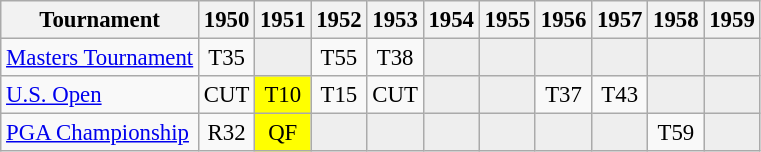<table class="wikitable" style="font-size:95%;text-align:center;">
<tr>
<th>Tournament</th>
<th>1950</th>
<th>1951</th>
<th>1952</th>
<th>1953</th>
<th>1954</th>
<th>1955</th>
<th>1956</th>
<th>1957</th>
<th>1958</th>
<th>1959</th>
</tr>
<tr>
<td align=left><a href='#'>Masters Tournament</a></td>
<td>T35</td>
<td style="background:#eeeeee;"></td>
<td>T55</td>
<td>T38</td>
<td style="background:#eeeeee;"></td>
<td style="background:#eeeeee;"></td>
<td style="background:#eeeeee;"></td>
<td style="background:#eeeeee;"></td>
<td style="background:#eeeeee;"></td>
<td style="background:#eeeeee;"></td>
</tr>
<tr>
<td align=left><a href='#'>U.S. Open</a></td>
<td>CUT</td>
<td style="background:yellow;">T10</td>
<td>T15</td>
<td>CUT</td>
<td style="background:#eeeeee;"></td>
<td style="background:#eeeeee;"></td>
<td>T37</td>
<td>T43</td>
<td style="background:#eeeeee;"></td>
<td style="background:#eeeeee;"></td>
</tr>
<tr>
<td align=left><a href='#'>PGA Championship</a></td>
<td>R32</td>
<td style="background:yellow;">QF</td>
<td style="background:#eeeeee;"></td>
<td style="background:#eeeeee;"></td>
<td style="background:#eeeeee;"></td>
<td style="background:#eeeeee;"></td>
<td style="background:#eeeeee;"></td>
<td style="background:#eeeeee;"></td>
<td>T59</td>
<td style="background:#eeeeee;"></td>
</tr>
</table>
